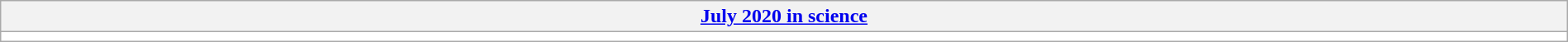<table class="wikitable mw-collapsible" style="width:100%; font-size:100%; background:white;">
<tr>
<th style="text-align:center;"><a href='#'>July 2020 in science</a></th>
</tr>
<tr>
<td></td>
</tr>
</table>
